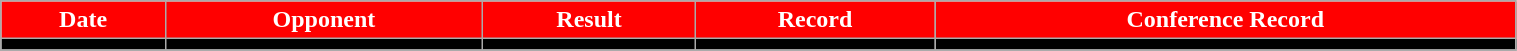<table class="wikitable" width="80%">
<tr align="center"  style=" background:red;color:white;">
<td><strong>Date</strong></td>
<td><strong>Opponent</strong></td>
<td><strong>Result</strong></td>
<td><strong>Record</strong></td>
<td><strong>Conference Record</strong></td>
</tr>
<tr align="center" bgcolor=" ">
<td></td>
<td></td>
<td></td>
<td></td>
<td></td>
</tr>
<tr align="center" bgcolor=" ">
</tr>
</table>
